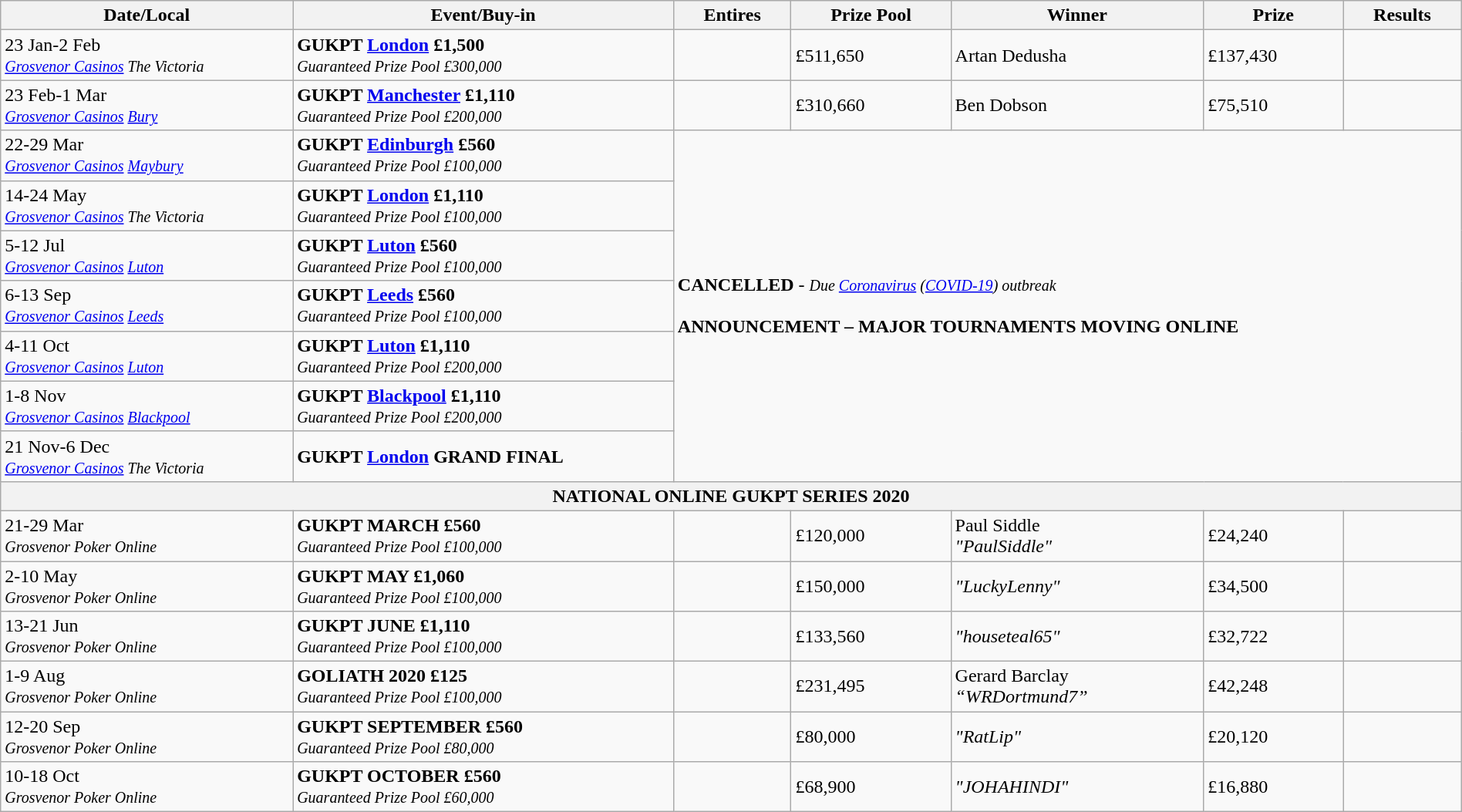<table class="wikitable" width="100%">
<tr>
<th width="20%">Date/Local</th>
<th !width="15%">Event/Buy-in</th>
<th !width="10%">Entires</th>
<th !width="10%">Prize Pool</th>
<th !width="25%">Winner</th>
<th !width="10%">Prize</th>
<th !width="10%">Results</th>
</tr>
<tr>
<td>23 Jan-2 Feb<br><small><em><a href='#'>Grosvenor Casinos</a> The Victoria</em></small></td>
<td> <strong>GUKPT <a href='#'>London</a> £1,500</strong><br><small><em>Guaranteed Prize Pool £300,000</em></small></td>
<td></td>
<td>£511,650</td>
<td> Artan Dedusha</td>
<td>£137,430</td>
<td></td>
</tr>
<tr>
<td>23 Feb-1 Mar<br><small><em><a href='#'>Grosvenor Casinos</a> <a href='#'>Bury</a></em></small></td>
<td> <strong>GUKPT <a href='#'>Manchester</a> £1,110</strong><br><small><em>Guaranteed Prize Pool £200,000</em></small></td>
<td></td>
<td>£310,660</td>
<td> Ben Dobson</td>
<td>£75,510</td>
<td></td>
</tr>
<tr>
<td>22-29 Mar<br><small><em><a href='#'>Grosvenor Casinos</a> <a href='#'>Maybury</a></em></small></td>
<td> <strong>GUKPT <a href='#'>Edinburgh</a> £560</strong><br><small><em>Guaranteed Prize Pool £100,000</em></small></td>
<td colspan="5" rowspan="7"><strong>CANCELLED</strong> - <small><em>Due <a href='#'>Coronavirus</a> (<a href='#'>COVID-19</a>) outbreak</em></small><br><br><strong>ANNOUNCEMENT – MAJOR TOURNAMENTS MOVING ONLINE</strong></td>
</tr>
<tr>
<td>14-24 May<br><small><em><a href='#'>Grosvenor Casinos</a> The Victoria</em></small></td>
<td> <strong>GUKPT <a href='#'>London</a> £1,110</strong><br><small><em>Guaranteed Prize Pool £100,000</em></small></td>
</tr>
<tr>
<td>5-12 Jul<br><small><em><a href='#'>Grosvenor Casinos</a> <a href='#'>Luton</a></em></small></td>
<td> <strong>GUKPT <a href='#'>Luton</a> £560</strong><br><small><em>Guaranteed Prize Pool £100,000</em></small></td>
</tr>
<tr>
<td>6-13 Sep<br><small><em><a href='#'>Grosvenor Casinos</a> <a href='#'>Leeds</a></em></small></td>
<td> <strong>GUKPT <a href='#'>Leeds</a> £560</strong><br><small><em>Guaranteed Prize Pool £100,000</em></small></td>
</tr>
<tr>
<td>4-11 Oct<br><small><em><a href='#'>Grosvenor Casinos</a> <a href='#'>Luton</a></em></small></td>
<td> <strong>GUKPT <a href='#'>Luton</a> £1,110</strong><br><small><em>Guaranteed Prize Pool £200,000</em></small></td>
</tr>
<tr>
<td>1-8 Nov<br><small><em><a href='#'>Grosvenor Casinos</a> <a href='#'>Blackpool</a></em></small></td>
<td> <strong>GUKPT <a href='#'>Blackpool</a> £1,110</strong><br><small><em>Guaranteed Prize Pool £200,000</em></small></td>
</tr>
<tr>
<td>21 Nov-6 Dec<br><small><em><a href='#'>Grosvenor Casinos</a> The Victoria</em></small></td>
<td> <strong>GUKPT <a href='#'>London</a> GRAND FINAL</strong></td>
</tr>
<tr>
<th colspan="7">NATIONAL ONLINE GUKPT SERIES 2020</th>
</tr>
<tr>
<td>21-29 Mar<br><small><em>Grosvenor Poker Online </em></small></td>
<td> <strong>GUKPT MARCH £560</strong><br><small><em>Guaranteed Prize Pool £100,000</em></small></td>
<td></td>
<td>£120,000</td>
<td> Paul Siddle<br><em>"PaulSiddle"</em></td>
<td>£24,240</td>
<td></td>
</tr>
<tr>
<td>2-10 May<br><small><em>Grosvenor Poker Online </em></small></td>
<td> <strong>GUKPT MAY £1,060</strong><br><small><em>Guaranteed Prize Pool £100,000</em></small></td>
<td></td>
<td>£150,000</td>
<td> <em>"LuckyLenny"</em></td>
<td>£34,500</td>
<td></td>
</tr>
<tr>
<td>13-21 Jun<br><small><em>Grosvenor Poker Online </em></small></td>
<td> <strong>GUKPT JUNE £1,110</strong><br><small><em>Guaranteed Prize Pool £100,000</em></small></td>
<td></td>
<td>£133,560</td>
<td> <em>"houseteal65"</em></td>
<td>£32,722</td>
<td></td>
</tr>
<tr>
<td>1-9 Aug<br><small><em>Grosvenor Poker Online </em></small></td>
<td> <strong>GOLIATH 2020 £125</strong><br><small><em>Guaranteed Prize Pool £100,000</em></small></td>
<td></td>
<td>£231,495</td>
<td> Gerard Barclay<br><em>“WRDortmund7”</em></td>
<td>£42,248</td>
<td></td>
</tr>
<tr>
<td>12-20 Sep<br><small><em>Grosvenor Poker Online </em></small></td>
<td> <strong>GUKPT SEPTEMBER £560</strong><br><small><em>Guaranteed Prize Pool £80,000</em></small></td>
<td></td>
<td>£80,000</td>
<td> <em>"RatLip"</em></td>
<td>£20,120</td>
<td></td>
</tr>
<tr>
<td>10-18 Oct<br><small><em>Grosvenor Poker Online </em></small></td>
<td> <strong>GUKPT OCTOBER £560</strong><br><small><em>Guaranteed Prize Pool £60,000</em></small></td>
<td></td>
<td>£68,900</td>
<td> <em>"JOHAHINDI"</em></td>
<td>£16,880</td>
<td></td>
</tr>
</table>
